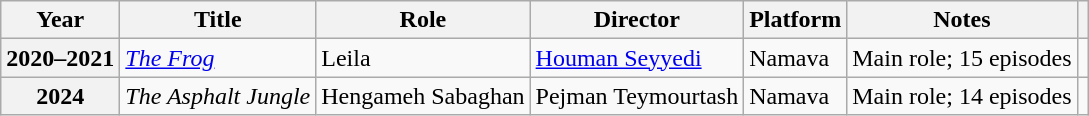<table class="wikitable plainrowheaders sortable"  style=font-size:100%>
<tr>
<th scope="col">Year</th>
<th scope="col">Title</th>
<th scope="col">Role</th>
<th scope="col">Director</th>
<th scope="col" class="unsortable">Platform</th>
<th>Notes</th>
<th scope="col" class="unsortable"></th>
</tr>
<tr>
<th scope=row>2020–2021</th>
<td><em><a href='#'>The Frog</a></em></td>
<td>Leila</td>
<td><a href='#'>Houman Seyyedi</a></td>
<td>Namava</td>
<td>Main role; 15 episodes</td>
<td></td>
</tr>
<tr>
<th scope=row>2024</th>
<td><em>The Asphalt Jungle</em></td>
<td>Hengameh Sabaghan</td>
<td>Pejman Teymourtash</td>
<td>Namava</td>
<td>Main role; 14 episodes</td>
<td></td>
</tr>
</table>
